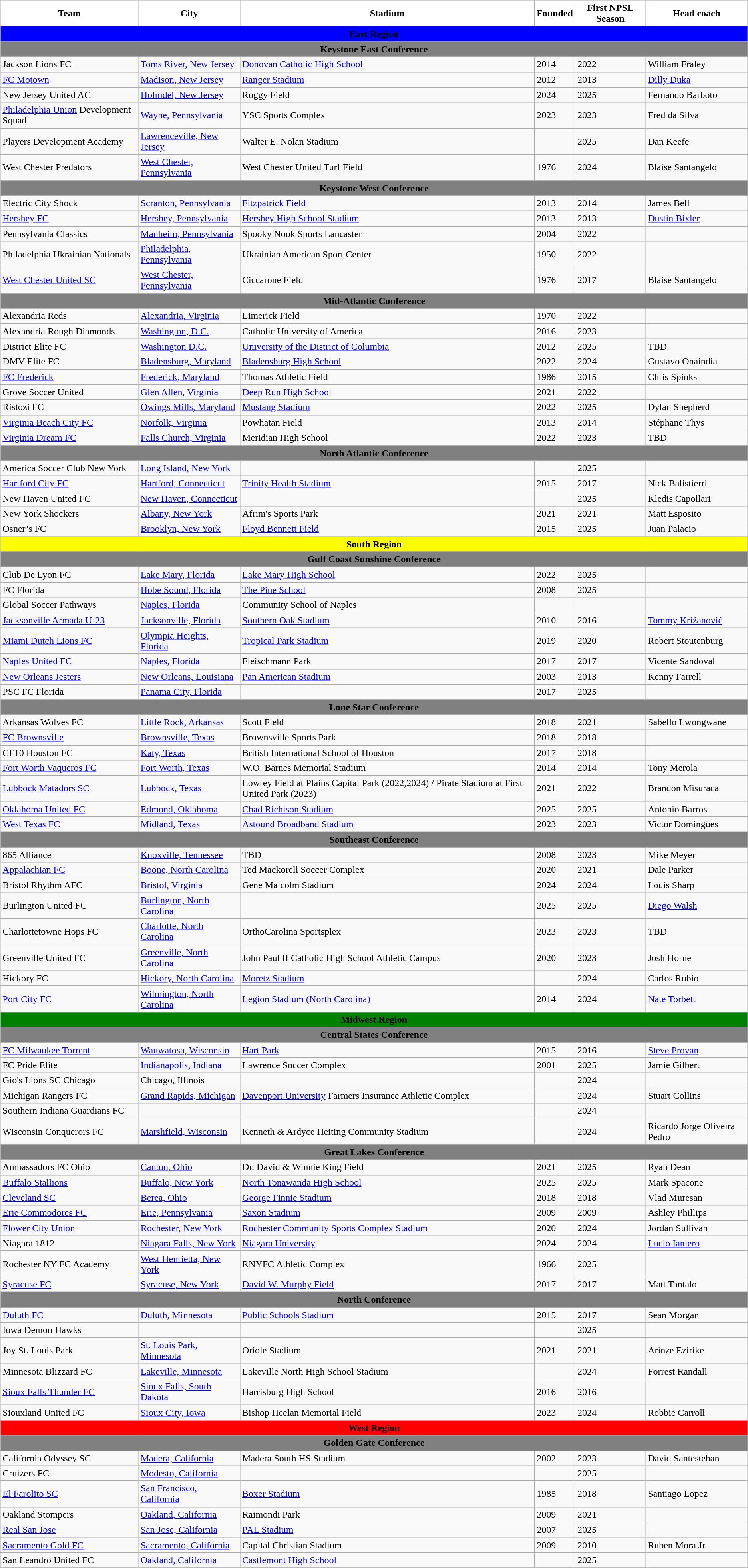<table class="wikitable sortable" style="text-align:left">
<tr>
<th style="background:white">Team</th>
<th style="background:white">City</th>
<th style="background:white">Stadium</th>
<th style="background:white">Founded</th>
<th style="background:white">First NPSL Season</th>
<th style="background:white">Head coach</th>
</tr>
<tr>
<th style="background:blue;" colspan="6"><span>East Region</span></th>
</tr>
<tr>
<th style="text-align:center; background:gray;" colspan="6"><span><strong>Keystone East Conference</strong></span></th>
</tr>
<tr>
<td>Jackson Lions FC</td>
<td><a href='#'>Toms River, New Jersey</a></td>
<td><a href='#'>Donovan Catholic High School</a></td>
<td>2014</td>
<td>2022</td>
<td> William Fraley</td>
</tr>
<tr>
<td><a href='#'>FC Motown</a></td>
<td><a href='#'>Madison, New Jersey</a></td>
<td><a href='#'>Ranger Stadium</a></td>
<td>2012</td>
<td>2013</td>
<td> <a href='#'>Dilly Duka</a></td>
</tr>
<tr>
<td>New Jersey United AC</td>
<td><a href='#'>Holmdel, New Jersey</a></td>
<td>Roggy Field</td>
<td>2024</td>
<td>2025</td>
<td> Fernando Barboto</td>
</tr>
<tr>
<td><a href='#'>Philadelphia Union</a> Development Squad</td>
<td><a href='#'>Wayne, Pennsylvania</a></td>
<td>YSC Sports Complex</td>
<td>2023</td>
<td>2023</td>
<td> Fred da Silva</td>
</tr>
<tr>
<td>Players Development Academy</td>
<td><a href='#'>Lawrenceville, New Jersey</a></td>
<td>Walter E. Nolan Stadium</td>
<td></td>
<td>2025</td>
<td>Dan Keefe</td>
</tr>
<tr>
<td>West Chester Predators</td>
<td><a href='#'>West Chester, Pennsylvania</a></td>
<td>West Chester United Turf Field</td>
<td>1976</td>
<td>2024</td>
<td> Blaise Santangelo</td>
</tr>
<tr>
<th style="text-align:center; background:gray;" colspan="6"><span><strong>Keystone West Conference</strong></span></th>
</tr>
<tr>
<td>Electric City Shock</td>
<td><a href='#'>Scranton, Pennsylvania</a></td>
<td><a href='#'>Fitzpatrick Field</a></td>
<td>2013</td>
<td>2014</td>
<td> James Bell</td>
</tr>
<tr>
<td><a href='#'>Hershey FC</a></td>
<td><a href='#'>Hershey, Pennsylvania</a></td>
<td><a href='#'>Hershey High School Stadium</a></td>
<td>2013</td>
<td>2013</td>
<td> <a href='#'>Dustin Bixler</a></td>
</tr>
<tr>
<td>Pennsylvania Classics</td>
<td><a href='#'>Manheim, Pennsylvania</a></td>
<td>Spooky Nook Sports Lancaster</td>
<td>2004</td>
<td>2022</td>
<td></td>
</tr>
<tr>
<td>Philadelphia Ukrainian Nationals</td>
<td><a href='#'>Philadelphia, Pennsylvania</a></td>
<td>Ukrainian American Sport Center</td>
<td>1950</td>
<td>2022</td>
<td></td>
</tr>
<tr>
<td><a href='#'>West Chester United SC</a></td>
<td><a href='#'>West Chester, Pennsylvania</a></td>
<td>Ciccarone Field</td>
<td>1976</td>
<td>2017</td>
<td> Blaise Santangelo</td>
</tr>
<tr>
<th colspan="6" style="text-align:center; background:gray;"><span><strong>Mid-Atlantic Conference</strong></span></th>
</tr>
<tr>
<td>Alexandria Reds</td>
<td><a href='#'>Alexandria, Virginia</a></td>
<td>Limerick Field</td>
<td>1970</td>
<td>2022</td>
<td></td>
</tr>
<tr>
<td>Alexandria Rough Diamonds</td>
<td><a href='#'>Washington, D.C.</a></td>
<td [Carlini Field>Catholic University of America</td>
<td>2016</td>
<td>2023</td>
<td></td>
</tr>
<tr>
<td>District Elite FC</td>
<td><a href='#'>Washington D.C.</a></td>
<td><a href='#'>University of the District of Columbia</a></td>
<td>2012</td>
<td>2025</td>
<td>TBD</td>
</tr>
<tr>
<td>DMV Elite FC</td>
<td><a href='#'>Bladensburg, Maryland</a></td>
<td><a href='#'>Bladensburg High School</a></td>
<td>2022</td>
<td>2024</td>
<td> Gustavo Onaindia</td>
</tr>
<tr>
<td><a href='#'>FC Frederick</a></td>
<td><a href='#'>Frederick, Maryland</a></td>
<td>Thomas Athletic Field</td>
<td>1986</td>
<td>2015</td>
<td> Chris Spinks</td>
</tr>
<tr>
<td>Grove Soccer United</td>
<td><a href='#'>Glen Allen, Virginia</a></td>
<td><a href='#'>Deep Run High School</a></td>
<td>2021</td>
<td>2022</td>
<td></td>
</tr>
<tr>
<td>Ristozi FC</td>
<td><a href='#'>Owings Mills, Maryland</a></td>
<td><a href='#'>Mustang Stadium</a></td>
<td>2022</td>
<td>2025</td>
<td> Dylan Shepherd</td>
</tr>
<tr>
<td><a href='#'>Virginia Beach City FC</a></td>
<td><a href='#'>Norfolk, Virginia</a></td>
<td>Powhatan Field</td>
<td>2013</td>
<td>2014</td>
<td> 	Stéphane Thys</td>
</tr>
<tr>
<td><a href='#'>Virginia Dream FC</a></td>
<td><a href='#'>Falls Church, Virginia</a></td>
<td>Meridian High School</td>
<td>2022</td>
<td>2023</td>
<td>TBD</td>
</tr>
<tr>
<th style="text-align:center; background:gray;" colspan="6"><span><strong>North Atlantic Conference</strong></span></th>
</tr>
<tr>
<td>America Soccer Club New York</td>
<td><a href='#'>Long Island, New York</a></td>
<td></td>
<td></td>
<td>2025</td>
<td></td>
</tr>
<tr>
<td><a href='#'>Hartford City FC</a></td>
<td><a href='#'>Hartford, Connecticut</a></td>
<td><a href='#'>Trinity Health Stadium</a></td>
<td>2015</td>
<td>2017</td>
<td> Nick Balistierri</td>
</tr>
<tr>
<td>New Haven United FC</td>
<td><a href='#'>New Haven, Connecticut</a></td>
<td></td>
<td></td>
<td>2025</td>
<td> Kledis Capollari</td>
</tr>
<tr>
<td>New York Shockers</td>
<td><a href='#'>Albany, New York</a></td>
<td>Afrim's Sports Park</td>
<td>2021</td>
<td>2021</td>
<td> Matt Esposito</td>
</tr>
<tr>
<td>Osner’s FC</td>
<td><a href='#'>Brooklyn, New York</a></td>
<td><a href='#'>Floyd Bennett Field</a></td>
<td>2015</td>
<td>2025</td>
<td> Juan Palacio</td>
</tr>
<tr>
<th style="background:yellow;" colspan="6"><span>South Region</span></th>
</tr>
<tr>
<th style="text-align:center; background:gray;" colspan="6"><span><strong>Gulf Coast Sunshine Conference</strong></span></th>
</tr>
<tr>
<td>Club De Lyon FC</td>
<td><a href='#'>Lake Mary, Florida</a></td>
<td><a href='#'>Lake Mary High School</a></td>
<td>2022</td>
<td>2025</td>
<td></td>
</tr>
<tr>
<td>FC Florida</td>
<td><a href='#'>Hobe Sound, Florida</a></td>
<td><a href='#'>The Pine School</a></td>
<td>2008</td>
<td>2025</td>
<td></td>
</tr>
<tr>
<td>Global Soccer Pathways</td>
<td><a href='#'>Naples, Florida</a></td>
<td>Community School of Naples</td>
<td></td>
<td></td>
<td></td>
</tr>
<tr>
<td><a href='#'>Jacksonville Armada U-23</a></td>
<td><a href='#'>Jacksonville, Florida</a></td>
<td><a href='#'>Southern Oak Stadium</a></td>
<td>2010</td>
<td>2016</td>
<td> <a href='#'>Tommy Križanović</a></td>
</tr>
<tr>
<td><a href='#'>Miami Dutch Lions FC</a></td>
<td><a href='#'>Olympia Heights, Florida</a></td>
<td><a href='#'>Tropical Park Stadium</a></td>
<td>2019</td>
<td>2020</td>
<td> Robert Stoutenburg</td>
</tr>
<tr>
<td><a href='#'>Naples United FC</a></td>
<td><a href='#'>Naples, Florida</a></td>
<td>Fleischmann Park</td>
<td>2017</td>
<td>2017</td>
<td>Vicente Sandoval</td>
</tr>
<tr>
<td><a href='#'>New Orleans Jesters</a></td>
<td><a href='#'>New Orleans, Louisiana</a></td>
<td><a href='#'>Pan American Stadium</a></td>
<td>2003</td>
<td>2013</td>
<td> Kenny Farrell</td>
</tr>
<tr>
<td>PSC FC Florida</td>
<td><a href='#'>Panama City, Florida</a></td>
<td></td>
<td>2017</td>
<td>2025</td>
<td></td>
</tr>
<tr>
<th style="text-align:center; background:gray;" colspan="6"><span><strong>Lone Star Conference</strong></span></th>
</tr>
<tr>
<td>Arkansas Wolves FC</td>
<td><a href='#'>Little Rock, Arkansas</a></td>
<td>Scott Field</td>
<td>2018</td>
<td>2021</td>
<td> Sabello Lwongwane</td>
</tr>
<tr>
<td><a href='#'>FC Brownsville</a></td>
<td><a href='#'>Brownsville, Texas</a></td>
<td>Brownsville Sports Park</td>
<td>2018</td>
<td>2018</td>
<td></td>
</tr>
<tr>
<td>CF10 Houston FC</td>
<td><a href='#'>Katy, Texas</a></td>
<td>British International School of Houston</td>
<td>2017</td>
<td>2018</td>
<td></td>
</tr>
<tr>
<td><a href='#'>Fort Worth Vaqueros FC</a></td>
<td><a href='#'>Fort Worth, Texas</a></td>
<td>W.O. Barnes Memorial Stadium</td>
<td>2014</td>
<td>2014</td>
<td> Tony Merola</td>
</tr>
<tr>
<td><a href='#'>Lubbock Matadors SC</a></td>
<td><a href='#'>Lubbock, Texas</a></td>
<td>Lowrey Field at Plains Capital Park (2022,2024) / Pirate Stadium at First United Park (2023)</td>
<td>2021</td>
<td>2022</td>
<td> Brandon Misuraca</td>
</tr>
<tr>
<td><a href='#'>Oklahoma United FC</a></td>
<td><a href='#'>Edmond, Oklahoma</a></td>
<td><a href='#'>Chad Richison Stadium</a></td>
<td>2025</td>
<td>2025</td>
<td> Antonio Barros</td>
</tr>
<tr>
<td><a href='#'>West Texas FC</a></td>
<td><a href='#'>Midland, Texas</a></td>
<td><a href='#'>Astound Broadband Stadium</a></td>
<td>2023</td>
<td>2023</td>
<td>Victor Domingues</td>
</tr>
<tr>
<th style="text-align:center; background:gray;" colspan="6"><span><strong>Southeast Conference</strong></span></th>
</tr>
<tr>
<td>865 Alliance</td>
<td><a href='#'>Knoxville, Tennessee</a></td>
<td>TBD</td>
<td>2008</td>
<td>2023</td>
<td>Mike Meyer</td>
</tr>
<tr>
<td><a href='#'>Appalachian FC</a></td>
<td><a href='#'>Boone, North Carolina</a></td>
<td>Ted Mackorell Soccer Complex</td>
<td>2020</td>
<td>2021</td>
<td> Dale Parker</td>
</tr>
<tr>
<td>Bristol Rhythm AFC</td>
<td><a href='#'>Bristol, Virginia</a></td>
<td>Gene Malcolm Stadium</td>
<td>2024</td>
<td>2024</td>
<td> Louis Sharp</td>
</tr>
<tr>
<td>Burlington United FC</td>
<td><a href='#'>Burlington, North Carolina</a></td>
<td></td>
<td>2025</td>
<td>2025</td>
<td> <a href='#'>Diego Walsh</a></td>
</tr>
<tr>
<td>Charlottetowne Hops FC</td>
<td><a href='#'>Charlotte, North Carolina</a></td>
<td>OrthoCarolina Sportsplex</td>
<td>2023</td>
<td>2023</td>
<td>TBD</td>
</tr>
<tr>
<td>Greenville United FC</td>
<td><a href='#'>Greenville, North Carolina</a></td>
<td>John Paul II Catholic High School Athletic Campus</td>
<td>2020</td>
<td>2023</td>
<td>Josh Horne</td>
</tr>
<tr>
<td>Hickory FC</td>
<td><a href='#'>Hickory, North Carolina</a></td>
<td><a href='#'>Moretz Stadium</a></td>
<td></td>
<td>2024</td>
<td> Carlos Rubio</td>
</tr>
<tr>
<td><a href='#'>Port City FC</a></td>
<td><a href='#'>Wilmington, North Carolina</a></td>
<td><a href='#'>Legion Stadium (North Carolina)</a></td>
<td>2014</td>
<td>2024</td>
<td> <a href='#'>Nate Torbett</a></td>
</tr>
<tr>
<th style="background:green;" colspan="6"><span> Midwest Region</span></th>
</tr>
<tr>
<th style="text-align:center; background:gray;" colspan="6"><span><strong>Central States Conference</strong></span></th>
</tr>
<tr>
<td><a href='#'>FC Milwaukee Torrent</a></td>
<td><a href='#'>Wauwatosa, Wisconsin</a></td>
<td><a href='#'>Hart Park</a></td>
<td>2015</td>
<td>2016</td>
<td> <a href='#'>Steve Provan</a></td>
</tr>
<tr>
<td>FC Pride Elite</td>
<td><a href='#'>Indianapolis, Indiana</a></td>
<td>Lawrence Soccer Complex</td>
<td>2001</td>
<td>2025</td>
<td> Jamie Gilbert</td>
</tr>
<tr>
<td>Gio's Lions SC Chicago</td>
<td>Chicago, Illinois</td>
<td></td>
<td></td>
<td>2024</td>
<td></td>
</tr>
<tr>
<td>Michigan Rangers FC</td>
<td><a href='#'>Grand Rapids, Michigan</a></td>
<td><a href='#'>Davenport University</a> Farmers Insurance Athletic Complex</td>
<td></td>
<td>2024</td>
<td> Stuart Collins</td>
</tr>
<tr>
<td>Southern Indiana Guardians FC</td>
<td></td>
<td></td>
<td></td>
<td>2024</td>
<td></td>
</tr>
<tr>
<td>Wisconsin Conquerors FC</td>
<td><a href='#'>Marshfield, Wisconsin</a></td>
<td>Kenneth & Ardyce Heiting Community Stadium</td>
<td></td>
<td>2024</td>
<td> Ricardo Jorge Oliveira Pedro</td>
</tr>
<tr>
<th style="text-align:center; background:gray;" colspan="6"><span><strong>Great Lakes Conference</strong></span></th>
</tr>
<tr>
<td>Ambassadors FC Ohio</td>
<td><a href='#'>Canton, Ohio</a></td>
<td>Dr. David & Winnie King Field</td>
<td>2021</td>
<td>2025</td>
<td> Ryan Dean</td>
</tr>
<tr>
<td><a href='#'>Buffalo Stallions</a></td>
<td><a href='#'>Buffalo, New York</a></td>
<td><a href='#'>North Tonawanda High School</a></td>
<td>2025</td>
<td>2025</td>
<td> Mark Spacone</td>
</tr>
<tr>
<td><a href='#'>Cleveland SC</a></td>
<td><a href='#'>Berea, Ohio</a></td>
<td><a href='#'>George Finnie Stadium</a></td>
<td>2018</td>
<td>2018</td>
<td> Vlad Muresan</td>
</tr>
<tr>
<td><a href='#'>Erie Commodores FC</a></td>
<td><a href='#'>Erie, Pennsylvania</a></td>
<td><a href='#'>Saxon Stadium</a></td>
<td>2009</td>
<td>2009</td>
<td> Ashley Phillips</td>
</tr>
<tr>
<td><a href='#'>Flower City Union</a></td>
<td><a href='#'>Rochester, New York</a></td>
<td><a href='#'>Rochester Community Sports Complex Stadium</a></td>
<td>2020</td>
<td>2024</td>
<td> Jordan Sullivan</td>
</tr>
<tr>
<td>Niagara 1812</td>
<td><a href='#'>Niagara Falls, New York</a></td>
<td><a href='#'>Niagara University</a></td>
<td>2024</td>
<td>2024</td>
<td> <a href='#'>Lucio Ianiero</a></td>
</tr>
<tr>
<td>Rochester NY FC Academy</td>
<td><a href='#'>West Henrietta, New York</a></td>
<td>RNYFC Athletic Complex</td>
<td>1966</td>
<td>2025</td>
<td></td>
</tr>
<tr>
<td><a href='#'>Syracuse FC</a></td>
<td><a href='#'>Syracuse, New York</a></td>
<td><a href='#'>David W. Murphy Field</a></td>
<td>2017</td>
<td>2017</td>
<td> Matt Tantalo</td>
</tr>
<tr>
<th style="text-align:center; background:gray;" colspan="6"><span><strong>North Conference</strong></span></th>
</tr>
<tr>
<td><a href='#'>Duluth FC</a></td>
<td><a href='#'>Duluth, Minnesota</a></td>
<td><a href='#'>Public Schools Stadium</a></td>
<td>2015</td>
<td>2017</td>
<td> Sean Morgan</td>
</tr>
<tr>
<td>Iowa Demon Hawks</td>
<td></td>
<td></td>
<td></td>
<td>2025</td>
<td></td>
</tr>
<tr>
<td>Joy St. Louis Park</td>
<td><a href='#'>St. Louis Park, Minnesota</a></td>
<td>Oriole Stadium</td>
<td>2021</td>
<td>2021</td>
<td> Arinze Ezirike</td>
</tr>
<tr>
<td>Minnesota Blizzard FC</td>
<td><a href='#'>Lakeville, Minnesota</a></td>
<td>Lakeville North High School Stadium</td>
<td></td>
<td>2024</td>
<td> Forrest Randall</td>
</tr>
<tr>
<td><a href='#'>Sioux Falls Thunder FC</a></td>
<td><a href='#'>Sioux Falls, South Dakota</a></td>
<td>Harrisburg High School</td>
<td>2016</td>
<td>2016</td>
<td></td>
</tr>
<tr>
<td>Siouxland United FC</td>
<td><a href='#'>Sioux City, Iowa</a></td>
<td>Bishop Heelan Memorial Field</td>
<td>2023</td>
<td>2024</td>
<td> Robbie Carroll</td>
</tr>
<tr>
<th style="background:red;" colspan="6"><span>West Region</span></th>
</tr>
<tr>
<th style="text-align:center; background:gray;" colspan="6"><span><strong>Golden Gate Conference</strong></span></th>
</tr>
<tr>
<td>California Odyssey SC</td>
<td><a href='#'>Madera, California</a></td>
<td>Madera South HS Stadium</td>
<td>2002</td>
<td>2023</td>
<td>David Santesteban</td>
</tr>
<tr>
<td>Cruizers FC</td>
<td><a href='#'>Modesto, California</a></td>
<td></td>
<td></td>
<td>2025</td>
<td></td>
</tr>
<tr>
<td><a href='#'>El Farolito SC</a></td>
<td><a href='#'>San Francisco, California</a></td>
<td><a href='#'>Boxer Stadium</a></td>
<td>1985</td>
<td>2018</td>
<td> Santiago Lopez</td>
</tr>
<tr>
<td>Oakland Stompers</td>
<td><a href='#'>Oakland, California</a></td>
<td>Raimondi Park</td>
<td>2009</td>
<td>2021</td>
<td></td>
</tr>
<tr>
<td><a href='#'>Real San Jose</a></td>
<td><a href='#'>San Jose, California</a></td>
<td><a href='#'>PAL Stadium</a></td>
<td>2007</td>
<td>2025</td>
<td></td>
</tr>
<tr>
<td><a href='#'>Sacramento Gold FC</a></td>
<td><a href='#'>Sacramento, California</a></td>
<td>Capital Christian Stadium</td>
<td>2009</td>
<td>2010</td>
<td> Ruben Mora Jr.</td>
</tr>
<tr>
<td>San Leandro United FC</td>
<td><a href='#'>Oakland, California</a></td>
<td><a href='#'>Castlemont High School</a></td>
<td></td>
<td>2025</td>
<td></td>
</tr>
<tr>
</tr>
</table>
